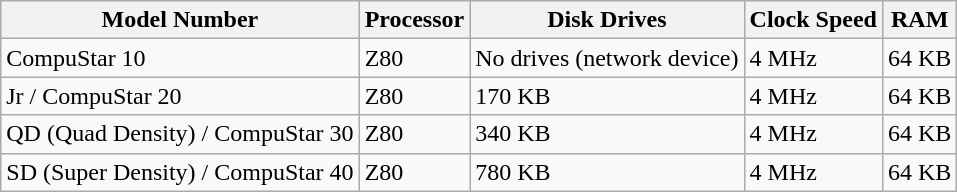<table class="wikitable">
<tr>
<th>Model Number</th>
<th>Processor</th>
<th>Disk Drives</th>
<th>Clock Speed</th>
<th>RAM</th>
</tr>
<tr>
<td>CompuStar 10</td>
<td>Z80</td>
<td>No drives (network device)</td>
<td>4 MHz</td>
<td>64 KB</td>
</tr>
<tr>
<td>Jr / CompuStar 20</td>
<td>Z80</td>
<td>170 KB</td>
<td>4 MHz</td>
<td>64 KB</td>
</tr>
<tr>
<td>QD (Quad Density) / CompuStar 30</td>
<td>Z80</td>
<td>340 KB</td>
<td>4 MHz</td>
<td>64 KB</td>
</tr>
<tr>
<td>SD (Super Density) / CompuStar 40</td>
<td>Z80</td>
<td>780 KB</td>
<td>4 MHz</td>
<td>64 KB</td>
</tr>
</table>
